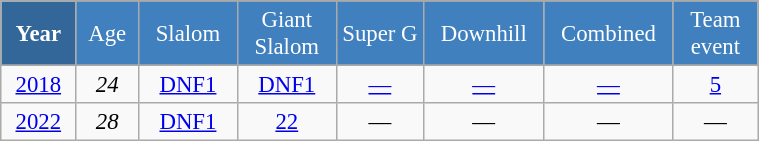<table class="wikitable" style="font-size:95%; text-align:center; border:grey solid 1px; border-collapse:collapse;" width="40%">
<tr style="background-color:#369; color:white;">
<td rowspan="2" colspan="1" width="4%"><strong>Year</strong></td>
</tr>
<tr style="background-color:#4180be; color:white;">
<td width="3%">Age</td>
<td width="5%">Slalom</td>
<td width="5%">Giant<br>Slalom</td>
<td width="5%">Super G</td>
<td width="5%">Downhill</td>
<td width="5%">Combined</td>
<td width="5%">Team event</td>
</tr>
<tr style="background-color:#8CB2D8; color:white;">
</tr>
<tr>
<td><a href='#'>2018</a></td>
<td><em>24</em></td>
<td><a href='#'>DNF1</a></td>
<td><a href='#'>DNF1</a></td>
<td><a href='#'>—</a></td>
<td><a href='#'>—</a></td>
<td><a href='#'>—</a></td>
<td><a href='#'>5</a></td>
</tr>
<tr>
<td><a href='#'>2022</a></td>
<td><em>28</em></td>
<td><a href='#'>DNF1</a></td>
<td><a href='#'>22</a></td>
<td>—</td>
<td>—</td>
<td>—</td>
<td>—</td>
</tr>
</table>
